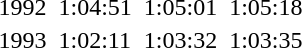<table>
<tr>
<td>1992</td>
<td></td>
<td>1:04:51</td>
<td></td>
<td>1:05:01</td>
<td></td>
<td>1:05:18</td>
</tr>
<tr>
<td>1993</td>
<td></td>
<td>1:02:11</td>
<td></td>
<td>1:03:32</td>
<td></td>
<td>1:03:35</td>
</tr>
</table>
